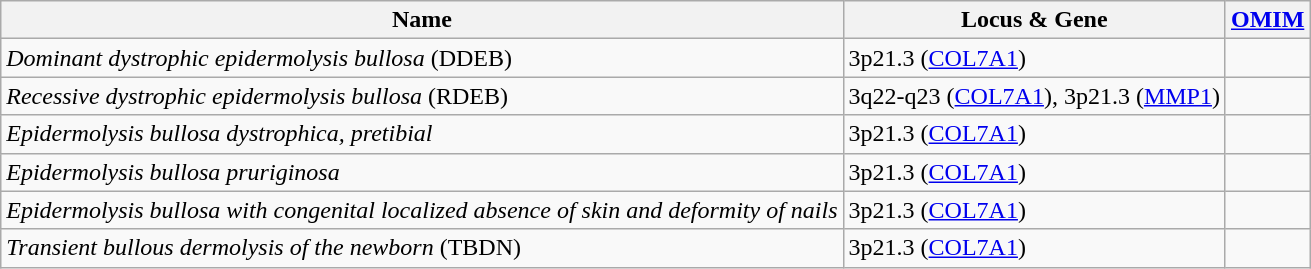<table class="wikitable">
<tr>
<th>Name</th>
<th>Locus & Gene</th>
<th><a href='#'>OMIM</a></th>
</tr>
<tr>
<td><em>Dominant dystrophic epidermolysis bullosa</em> (DDEB)<br></td>
<td>3p21.3 (<a href='#'>COL7A1</a>)</td>
<td></td>
</tr>
<tr>
<td><em>Recessive dystrophic epidermolysis bullosa</em> (RDEB)<br></td>
<td>3q22-q23 (<a href='#'>COL7A1</a>), 3p21.3 (<a href='#'>MMP1</a>)</td>
<td></td>
</tr>
<tr>
<td><em>Epidermolysis bullosa dystrophica, pretibial</em></td>
<td>3p21.3 (<a href='#'>COL7A1</a>)</td>
<td></td>
</tr>
<tr>
<td><em>Epidermolysis bullosa pruriginosa</em></td>
<td>3p21.3 (<a href='#'>COL7A1</a>)</td>
<td></td>
</tr>
<tr>
<td><em>Epidermolysis bullosa with congenital localized absence of skin and deformity of nails</em></td>
<td>3p21.3 (<a href='#'>COL7A1</a>)</td>
<td></td>
</tr>
<tr>
<td><em>Transient bullous dermolysis of the newborn</em> (TBDN)</td>
<td>3p21.3 (<a href='#'>COL7A1</a>)</td>
<td></td>
</tr>
</table>
